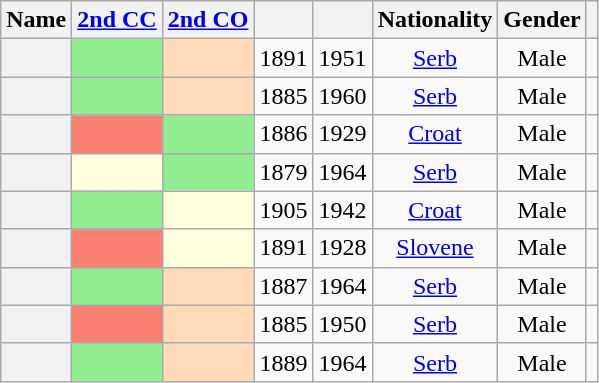<table class="wikitable sortable" style=text-align:center>
<tr>
<th scope="col">Name</th>
<th scope="col"><a href='#'>2nd CC</a></th>
<th scope="col"><a href='#'>2nd CO</a></th>
<th scope="col"></th>
<th scope="col"></th>
<th scope="col">Nationality</th>
<th scope="col">Gender</th>
<th scope="col" class="unsortable"></th>
</tr>
<tr>
<th align="center" scope="row" style="font-weight:normal;"></th>
<td bgcolor = LightGreen></td>
<td bgcolor = PeachPuff></td>
<td>1891</td>
<td>1951</td>
<td><a href='#'>Serb</a></td>
<td>Male</td>
<td></td>
</tr>
<tr>
<th align="center" scope="row" style="font-weight:normal;"></th>
<td bgcolor = LightGreen></td>
<td bgcolor = PeachPuff></td>
<td>1885</td>
<td>1960</td>
<td><a href='#'>Serb</a></td>
<td>Male</td>
<td></td>
</tr>
<tr>
<th align="center" scope="row" style="font-weight:normal;"></th>
<td bgcolor = Salmon></td>
<td bgcolor = LightGreen></td>
<td>1886</td>
<td>1929</td>
<td><a href='#'>Croat</a></td>
<td>Male</td>
<td></td>
</tr>
<tr>
<th align="center" scope="row" style="font-weight:normal;"></th>
<td bgcolor = LightYellow></td>
<td bgcolor = LightGreen></td>
<td>1879</td>
<td>1964</td>
<td><a href='#'>Serb</a></td>
<td>Male</td>
<td></td>
</tr>
<tr>
<th align="center" scope="row" style="font-weight:normal;"></th>
<td bgcolor = LightGreen></td>
<td bgcolor = LightYellow></td>
<td>1905</td>
<td>1942</td>
<td><a href='#'>Croat</a></td>
<td>Male</td>
<td></td>
</tr>
<tr>
<th align="center" scope="row" style="font-weight:normal;"></th>
<td bgcolor = Salmon></td>
<td bgcolor = LightYellow></td>
<td>1891</td>
<td>1928</td>
<td><a href='#'>Slovene</a></td>
<td>Male</td>
<td></td>
</tr>
<tr>
<th align="center" scope="row" style="font-weight:normal;"></th>
<td bgcolor = LightGreen></td>
<td bgcolor = PeachPuff></td>
<td>1887</td>
<td>1964</td>
<td><a href='#'>Serb</a></td>
<td>Male</td>
<td></td>
</tr>
<tr>
<th align="center" scope="row" style="font-weight:normal;"></th>
<td bgcolor = Salmon></td>
<td bgcolor = PeachPuff></td>
<td>1885</td>
<td>1950</td>
<td><a href='#'>Serb</a></td>
<td>Male</td>
<td></td>
</tr>
<tr>
<th align="center" scope="row" style="font-weight:normal;"></th>
<td bgcolor = LightGreen></td>
<td bgcolor = PeachPuff></td>
<td>1889</td>
<td>1964</td>
<td><a href='#'>Serb</a></td>
<td>Male</td>
<td></td>
</tr>
</table>
